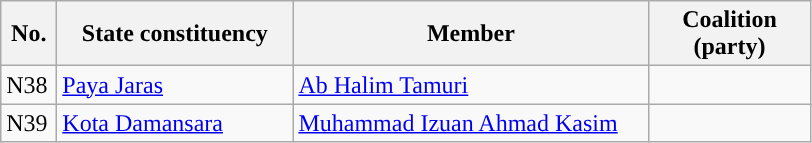<table class="wikitable">
<tr>
<th width="30">No.</th>
<th width="150">State constituency</th>
<th width="230">Member</th>
<th width="100">Coalition (party)</th>
</tr>
<tr>
<td>N38</td>
<td><a href='#'>Paya Jaras</a></td>
<td><a href='#'>Ab Halim Tamuri</a></td>
<td></td>
</tr>
<tr>
<td>N39</td>
<td><a href='#'>Kota Damansara</a></td>
<td><a href='#'>Muhammad Izuan Ahmad Kasim</a></td>
<td></td>
</tr>
</table>
